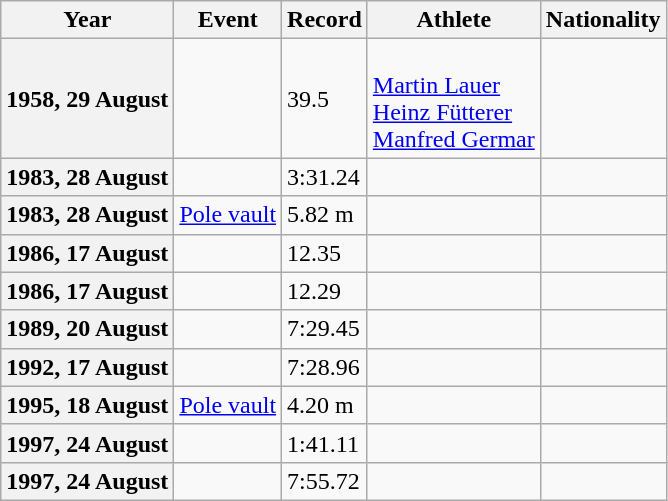<table class="wikitable plainrowheaders sortable">
<tr>
<th scope="col">Year</th>
<th scope="col">Event</th>
<th scope="col">Record</th>
<th scope="col">Athlete</th>
<th scope="col">Nationality</th>
</tr>
<tr>
<th scope="row"><strong>1958</strong>, 29 August</th>
<td></td>
<td>39.5 </td>
<td><br><a href='#'>Martin Lauer</a><br><a href='#'>Heinz Fütterer</a><br><a href='#'>Manfred Germar</a></td>
<td></td>
</tr>
<tr>
<th scope="row"><strong>1983</strong>, 28 August</th>
<td></td>
<td>3:31.24</td>
<td></td>
<td></td>
</tr>
<tr>
<th scope="row"><strong>1983</strong>, 28 August</th>
<td><a href='#'>Pole vault</a></td>
<td>5.82 m</td>
<td></td>
<td></td>
</tr>
<tr>
<th scope="row"><strong>1986</strong>, 17 August</th>
<td></td>
<td>12.35</td>
<td></td>
<td></td>
</tr>
<tr>
<th scope="row"><strong>1986</strong>, 17 August</th>
<td></td>
<td>12.29</td>
<td></td>
<td></td>
</tr>
<tr>
<th scope="row"><strong>1989</strong>, 20 August</th>
<td></td>
<td>7:29.45</td>
<td></td>
<td></td>
</tr>
<tr>
<th scope="row"><strong>1992</strong>, 17 August</th>
<td></td>
<td>7:28.96</td>
<td></td>
<td></td>
</tr>
<tr>
<th scope="row"><strong>1995</strong>, 18 August</th>
<td><a href='#'>Pole vault</a></td>
<td>4.20 m</td>
<td></td>
<td></td>
</tr>
<tr>
<th scope="row"><strong>1997</strong>, 24 August</th>
<td></td>
<td>1:41.11</td>
<td></td>
<td></td>
</tr>
<tr>
<th scope="row"><strong>1997</strong>, 24 August</th>
<td></td>
<td>7:55.72</td>
<td></td>
<td></td>
</tr>
</table>
